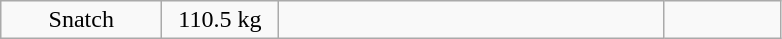<table class = "wikitable" style="text-align:center;">
<tr>
<td width=100>Snatch</td>
<td width=70>110.5 kg</td>
<td width=250 align=left></td>
<td width=70></td>
</tr>
</table>
